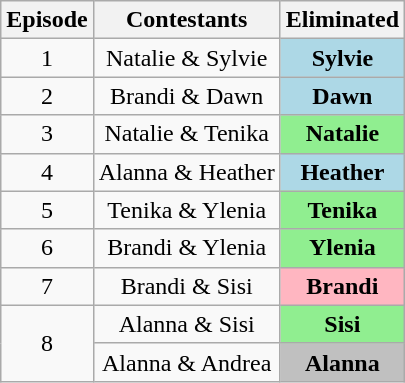<table class="wikitable" border="2" style="text-align:center">
<tr>
<th>Episode</th>
<th>Contestants</th>
<th>Eliminated</th>
</tr>
<tr>
<td>1</td>
<td>Natalie & Sylvie</td>
<td style="background:lightblue"><strong>Sylvie</strong></td>
</tr>
<tr>
<td>2</td>
<td>Brandi & Dawn</td>
<td style="background:lightblue"><strong>Dawn</strong></td>
</tr>
<tr>
<td>3</td>
<td>Natalie & Tenika</td>
<td style="background:lightgreen"><strong>Natalie</strong></td>
</tr>
<tr>
<td>4</td>
<td>Alanna & Heather</td>
<td style="background:lightblue"><strong>Heather</strong></td>
</tr>
<tr>
<td>5</td>
<td>Tenika & Ylenia</td>
<td style="background:Lightgreen"><strong>Tenika</strong></td>
</tr>
<tr>
<td>6</td>
<td>Brandi & Ylenia</td>
<td style="background:lightgreen"><strong>Ylenia</strong></td>
</tr>
<tr>
<td>7</td>
<td>Brandi & Sisi</td>
<td style="background:lightpink"><strong>Brandi</strong></td>
</tr>
<tr>
<td rowspan="2">8</td>
<td>Alanna & Sisi</td>
<td style="background:lightgreen"><strong>Sisi</strong></td>
</tr>
<tr>
<td>Alanna & Andrea</td>
<td style="background:silver"><strong>Alanna</strong></td>
</tr>
</table>
